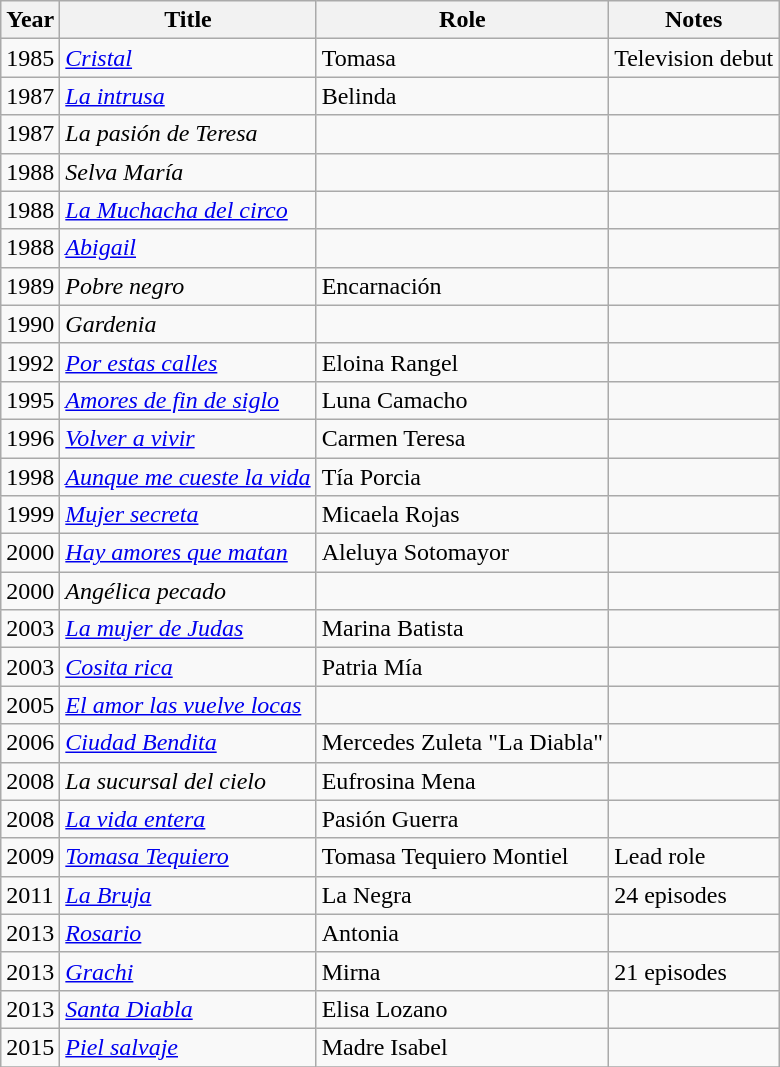<table class="wikitable sortable">
<tr>
<th>Year</th>
<th>Title</th>
<th>Role</th>
<th>Notes</th>
</tr>
<tr>
<td>1985</td>
<td><em><a href='#'>Cristal</a></em></td>
<td>Tomasa</td>
<td>Television debut</td>
</tr>
<tr>
<td>1987</td>
<td><em><a href='#'>La intrusa</a></em></td>
<td>Belinda</td>
<td></td>
</tr>
<tr>
<td>1987</td>
<td><em>La pasión de Teresa</em></td>
<td></td>
<td></td>
</tr>
<tr>
<td>1988</td>
<td><em>Selva María</em></td>
<td></td>
<td></td>
</tr>
<tr>
<td>1988</td>
<td><em><a href='#'>La Muchacha del circo</a></em></td>
<td></td>
<td></td>
</tr>
<tr>
<td>1988</td>
<td><em><a href='#'>Abigail</a></em></td>
<td></td>
<td></td>
</tr>
<tr>
<td>1989</td>
<td><em>Pobre negro</em></td>
<td>Encarnación</td>
<td></td>
</tr>
<tr>
<td>1990</td>
<td><em>Gardenia</em></td>
<td></td>
<td></td>
</tr>
<tr>
<td>1992</td>
<td><em><a href='#'>Por estas calles</a></em></td>
<td>Eloina Rangel</td>
<td></td>
</tr>
<tr>
<td>1995</td>
<td><em><a href='#'>Amores de fin de siglo</a></em></td>
<td>Luna Camacho</td>
<td></td>
</tr>
<tr>
<td>1996</td>
<td><em><a href='#'>Volver a vivir</a></em></td>
<td>Carmen Teresa</td>
<td></td>
</tr>
<tr>
<td>1998</td>
<td><em><a href='#'>Aunque me cueste la vida</a></em></td>
<td>Tía Porcia</td>
<td></td>
</tr>
<tr>
<td>1999</td>
<td><em><a href='#'>Mujer secreta</a></em></td>
<td>Micaela Rojas</td>
<td></td>
</tr>
<tr>
<td>2000</td>
<td><em><a href='#'>Hay amores que matan</a></em></td>
<td>Aleluya Sotomayor</td>
<td></td>
</tr>
<tr>
<td>2000</td>
<td><em>Angélica pecado</em></td>
<td></td>
<td></td>
</tr>
<tr>
<td>2003</td>
<td><em><a href='#'>La mujer de Judas</a></em></td>
<td>Marina Batista</td>
<td></td>
</tr>
<tr>
<td>2003</td>
<td><em><a href='#'>Cosita rica</a></em></td>
<td>Patria Mía</td>
<td></td>
</tr>
<tr>
<td>2005</td>
<td><em><a href='#'>El amor las vuelve locas</a></em></td>
<td></td>
<td></td>
</tr>
<tr>
<td>2006</td>
<td><em><a href='#'>Ciudad Bendita</a></em></td>
<td>Mercedes Zuleta "La Diabla"</td>
<td></td>
</tr>
<tr>
<td>2008</td>
<td><em>La sucursal del cielo</em></td>
<td>Eufrosina Mena</td>
<td></td>
</tr>
<tr>
<td>2008</td>
<td><em><a href='#'>La vida entera</a></em></td>
<td>Pasión Guerra</td>
<td></td>
</tr>
<tr>
<td>2009</td>
<td><em><a href='#'>Tomasa Tequiero</a></em></td>
<td>Tomasa Tequiero Montiel</td>
<td>Lead role</td>
</tr>
<tr>
<td>2011</td>
<td><em><a href='#'>La Bruja</a></em></td>
<td>La Negra</td>
<td>24 episodes</td>
</tr>
<tr>
<td>2013</td>
<td><em><a href='#'>Rosario</a></em></td>
<td>Antonia</td>
<td></td>
</tr>
<tr>
<td>2013</td>
<td><em><a href='#'>Grachi</a></em></td>
<td>Mirna</td>
<td>21 episodes</td>
</tr>
<tr>
<td>2013</td>
<td><em><a href='#'>Santa Diabla</a></em></td>
<td>Elisa Lozano</td>
<td></td>
</tr>
<tr>
<td>2015</td>
<td><em><a href='#'>Piel salvaje</a></em></td>
<td>Madre Isabel</td>
<td></td>
</tr>
<tr>
</tr>
</table>
